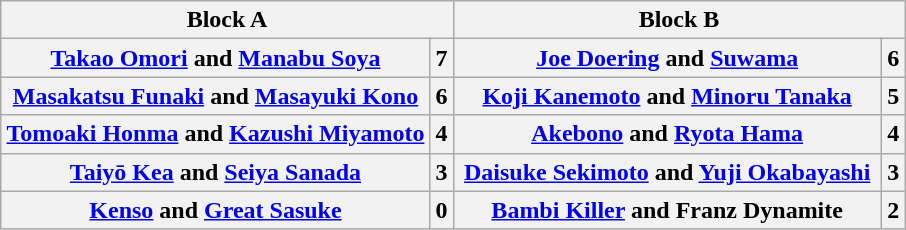<table class="wikitable" style="margin: 1em auto 1em auto;text-align:center">
<tr>
<th colspan="2" style="width:50%">Block A</th>
<th colspan="2" style="width:50%">Block B</th>
</tr>
<tr>
<th><a href='#'>Takao Omori</a> and <a href='#'>Manabu Soya</a></th>
<th>7</th>
<th><a href='#'>Joe Doering</a> and <a href='#'>Suwama</a></th>
<th>6</th>
</tr>
<tr>
<th><a href='#'>Masakatsu Funaki</a> and <a href='#'>Masayuki Kono</a></th>
<th>6</th>
<th><a href='#'>Koji Kanemoto</a> and <a href='#'>Minoru Tanaka</a></th>
<th>5</th>
</tr>
<tr>
<th><a href='#'>Tomoaki Honma</a> and <a href='#'>Kazushi Miyamoto</a></th>
<th>4</th>
<th><a href='#'>Akebono</a> and <a href='#'>Ryota Hama</a></th>
<th>4</th>
</tr>
<tr>
<th><a href='#'>Taiyō Kea</a> and <a href='#'>Seiya Sanada</a></th>
<th>3</th>
<th><a href='#'>Daisuke Sekimoto</a> and <a href='#'>Yuji Okabayashi</a></th>
<th>3</th>
</tr>
<tr>
<th><a href='#'>Kenso</a> and <a href='#'>Great Sasuke</a></th>
<th>0</th>
<th><a href='#'>Bambi Killer</a> and Franz Dynamite</th>
<th>2</th>
</tr>
</table>
